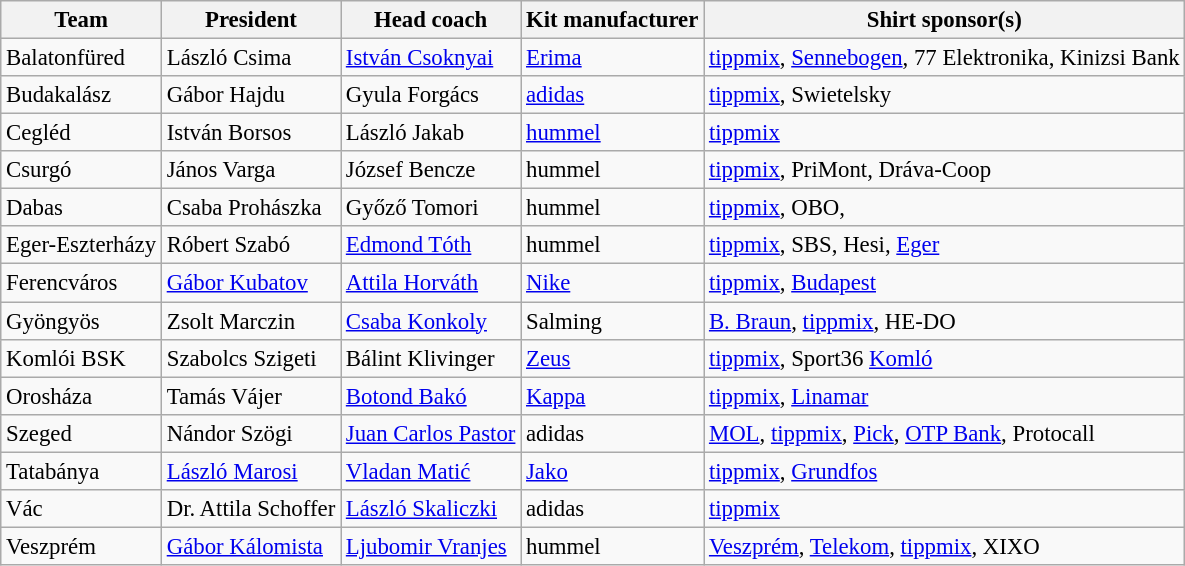<table class="wikitable sortable" left; style="font-size:95%;">
<tr>
<th>Team</th>
<th>President</th>
<th>Head coach</th>
<th>Kit manufacturer</th>
<th>Shirt sponsor(s)</th>
</tr>
<tr>
<td> Balatonfüred</td>
<td>László Csima</td>
<td> <a href='#'>István Csoknyai</a></td>
<td><a href='#'>Erima</a></td>
<td><a href='#'>tippmix</a>, <a href='#'>Sennebogen</a>, 77 Elektronika, Kinizsi Bank</td>
</tr>
<tr>
<td> Budakalász</td>
<td>Gábor Hajdu</td>
<td> Gyula Forgács</td>
<td><a href='#'>adidas</a></td>
<td><a href='#'>tippmix</a>, Swietelsky</td>
</tr>
<tr>
<td> Cegléd</td>
<td>István Borsos</td>
<td> László Jakab</td>
<td><a href='#'>hummel</a></td>
<td><a href='#'>tippmix</a></td>
</tr>
<tr>
<td> Csurgó</td>
<td>János Varga</td>
<td> József Bencze</td>
<td>hummel</td>
<td><a href='#'>tippmix</a>, PriMont, Dráva-Coop</td>
</tr>
<tr>
<td> Dabas</td>
<td>Csaba Prohászka</td>
<td> Győző Tomori</td>
<td>hummel</td>
<td><a href='#'>tippmix</a>, OBO,</td>
</tr>
<tr>
<td> Eger-Eszterházy</td>
<td>Róbert Szabó</td>
<td> <a href='#'>Edmond Tóth</a></td>
<td>hummel</td>
<td><a href='#'>tippmix</a>, SBS, Hesi, <a href='#'>Eger</a></td>
</tr>
<tr>
<td> Ferencváros</td>
<td><a href='#'>Gábor Kubatov</a></td>
<td> <a href='#'>Attila Horváth</a></td>
<td><a href='#'>Nike</a></td>
<td><a href='#'>tippmix</a>, <a href='#'>Budapest</a></td>
</tr>
<tr>
<td> Gyöngyös</td>
<td>Zsolt Marczin</td>
<td> <a href='#'>Csaba Konkoly</a></td>
<td>Salming</td>
<td><a href='#'>B. Braun</a>, <a href='#'>tippmix</a>, HE-DO</td>
</tr>
<tr>
<td> Komlói BSK</td>
<td>Szabolcs Szigeti</td>
<td> Bálint Klivinger</td>
<td><a href='#'>Zeus</a></td>
<td><a href='#'>tippmix</a>, Sport36 <a href='#'>Komló</a></td>
</tr>
<tr>
<td> Orosháza</td>
<td>Tamás Vájer</td>
<td> <a href='#'>Botond Bakó</a></td>
<td><a href='#'>Kappa</a></td>
<td><a href='#'>tippmix</a>, <a href='#'>Linamar</a></td>
</tr>
<tr>
<td> Szeged</td>
<td>Nándor Szögi</td>
<td> <a href='#'>Juan Carlos Pastor</a></td>
<td>adidas</td>
<td><a href='#'>MOL</a>, <a href='#'>tippmix</a>, <a href='#'>Pick</a>, <a href='#'>OTP Bank</a>, Protocall</td>
</tr>
<tr>
<td> Tatabánya</td>
<td><a href='#'>László Marosi</a></td>
<td> <a href='#'>Vladan Matić</a></td>
<td><a href='#'>Jako</a></td>
<td><a href='#'>tippmix</a>, <a href='#'>Grundfos</a></td>
</tr>
<tr>
<td> Vác</td>
<td>Dr. Attila Schoffer</td>
<td> <a href='#'>László Skaliczki</a></td>
<td>adidas</td>
<td><a href='#'>tippmix</a></td>
</tr>
<tr>
<td> Veszprém</td>
<td><a href='#'>Gábor Kálomista</a></td>
<td> <a href='#'>Ljubomir Vranjes</a></td>
<td>hummel</td>
<td><a href='#'>Veszprém</a>, <a href='#'>Telekom</a>, <a href='#'>tippmix</a>, XIXO</td>
</tr>
</table>
